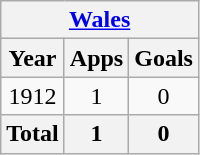<table class="wikitable" style="text-align:center">
<tr>
<th colspan=3><a href='#'>Wales</a></th>
</tr>
<tr>
<th>Year</th>
<th>Apps</th>
<th>Goals</th>
</tr>
<tr>
<td>1912</td>
<td>1</td>
<td>0</td>
</tr>
<tr>
<th>Total</th>
<th>1</th>
<th>0</th>
</tr>
</table>
